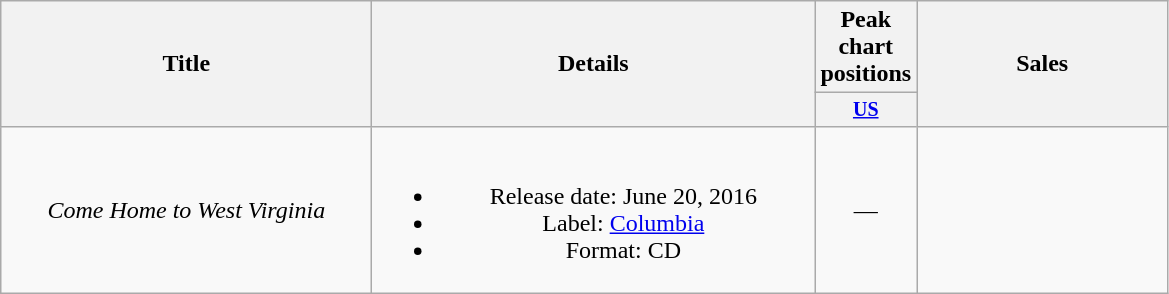<table class="wikitable" style="text-align:center;">
<tr>
<th rowspan="2" style="width:15em;">Title</th>
<th rowspan="2" style="width:18em;">Details</th>
<th>Peak chart<br>positions</th>
<th rowspan="2" style="width:10em;">Sales</th>
</tr>
<tr style="font-size:smaller;">
<th style="width:45px;"><a href='#'>US</a></th>
</tr>
<tr>
<td><em>Come Home to West Virginia</em></td>
<td><br><ul><li>Release date: June 20, 2016</li><li>Label: <a href='#'>Columbia</a></li><li>Format: CD</li></ul></td>
<td>—</td>
<td></td>
</tr>
</table>
